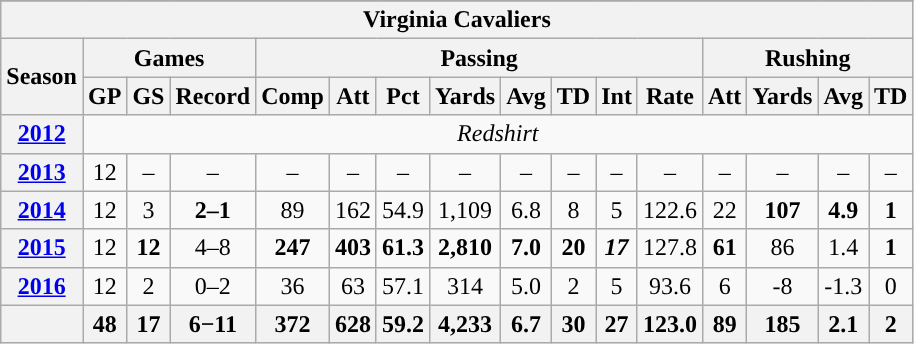<table class="wikitable" style="text-align:center;">
<tr College statistics>
</tr>
<tr>
<th colspan="16">Virginia Cavaliers</th>
</tr>
<tr>
<th rowspan="2">Season</th>
<th colspan="3">Games</th>
<th colspan="8">Passing</th>
<th colspan="5">Rushing</th>
</tr>
<tr>
<th>GP</th>
<th>GS</th>
<th>Record</th>
<th>Comp</th>
<th>Att</th>
<th>Pct</th>
<th>Yards</th>
<th>Avg</th>
<th>TD</th>
<th>Int</th>
<th>Rate</th>
<th>Att</th>
<th>Yards</th>
<th>Avg</th>
<th>TD</th>
</tr>
<tr>
<th><a href='#'>2012</a></th>
<td colspan="15"><em>Redshirt </em></td>
</tr>
<tr>
<th><a href='#'>2013</a></th>
<td>12</td>
<td>–</td>
<td>–</td>
<td>–</td>
<td>–</td>
<td>–</td>
<td>–</td>
<td>–</td>
<td>–</td>
<td>–</td>
<td>–</td>
<td>–</td>
<td>–</td>
<td>–</td>
<td>–</td>
</tr>
<tr>
<th><a href='#'>2014</a></th>
<td>12</td>
<td>3</td>
<td><strong>2–1</strong></td>
<td>89</td>
<td>162</td>
<td>54.9</td>
<td>1,109</td>
<td>6.8</td>
<td>8</td>
<td>5</td>
<td>122.6</td>
<td>22</td>
<td><strong>107</strong></td>
<td><strong>4.9</strong></td>
<td><strong>1</strong></td>
</tr>
<tr>
<th><a href='#'>2015</a></th>
<td>12</td>
<td><strong>12</strong></td>
<td>4–8</td>
<td><strong>247</strong></td>
<td><strong>403</strong></td>
<td><strong>61.3</strong></td>
<td><strong>2,810</strong></td>
<td><strong>7.0</strong></td>
<td><strong>20</strong></td>
<td><strong><em>17</em></strong></td>
<td>127.8</td>
<td><strong>61</strong></td>
<td>86</td>
<td>1.4</td>
<td><strong>1</strong></td>
</tr>
<tr>
<th><a href='#'>2016</a></th>
<td>12</td>
<td>2</td>
<td>0–2</td>
<td>36</td>
<td>63</td>
<td>57.1</td>
<td>314</td>
<td>5.0</td>
<td>2</td>
<td>5</td>
<td>93.6</td>
<td>6</td>
<td>-8</td>
<td>-1.3</td>
<td>0</td>
</tr>
<tr>
<th></th>
<th>48</th>
<th>17</th>
<th>6−11</th>
<th>372</th>
<th>628</th>
<th>59.2</th>
<th>4,233</th>
<th>6.7</th>
<th>30</th>
<th>27</th>
<th>123.0</th>
<th>89</th>
<th>185</th>
<th>2.1</th>
<th>2</th>
</tr>
</table>
